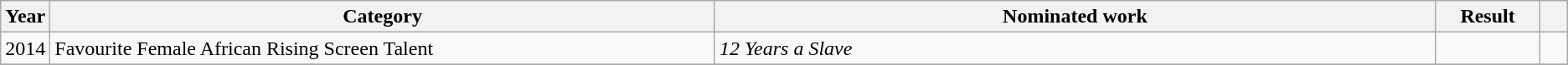<table class=wikitable>
<tr>
<th scope="col" style="width:1em;">Year</th>
<th scope="col" style="width:36em;">Category</th>
<th scope="col" style="width:39em;">Nominated work</th>
<th scope="col" style="width:5em;">Result</th>
<th scope="col" style="width:1em;"></th>
</tr>
<tr>
<td>2014</td>
<td>Favourite Female African Rising Screen Talent</td>
<td><em>12 Years a Slave</em></td>
<td></td>
<td></td>
</tr>
<tr>
</tr>
</table>
